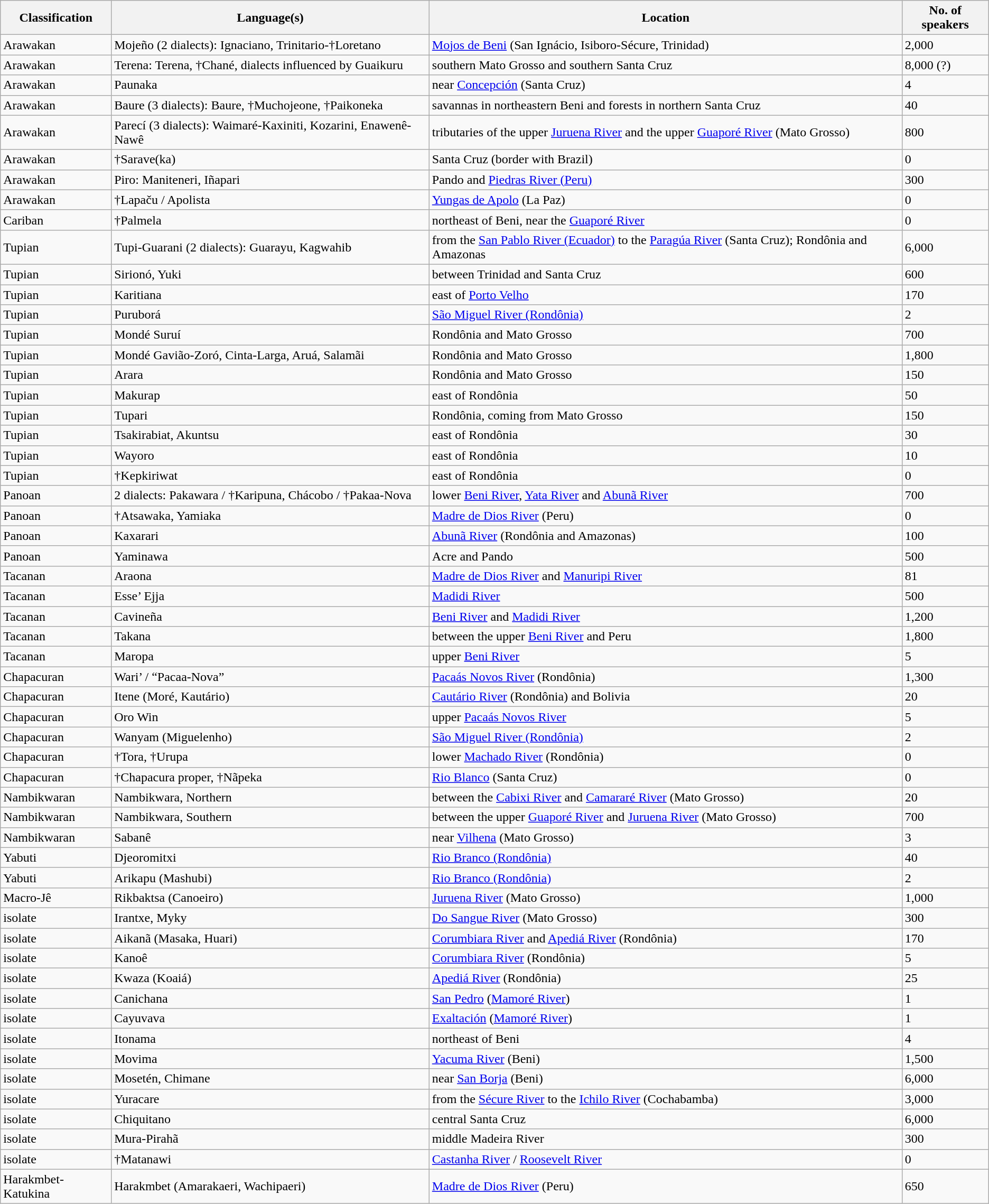<table class="wikitable sortable">
<tr>
<th>Classification</th>
<th>Language(s)</th>
<th>Location</th>
<th>No. of speakers</th>
</tr>
<tr>
<td>Arawakan</td>
<td>Mojeño (2 dialects): Ignaciano, Trinitario-†Loretano</td>
<td><a href='#'>Mojos de Beni</a> (San Ignácio, Isiboro-Sécure, Trinidad)</td>
<td>2,000</td>
</tr>
<tr>
<td>Arawakan</td>
<td>Terena: Terena, †Chané, dialects influenced by Guaikuru</td>
<td>southern Mato Grosso and southern Santa Cruz</td>
<td>8,000 (?)</td>
</tr>
<tr>
<td>Arawakan</td>
<td>Paunaka</td>
<td>near <a href='#'>Concepción</a> (Santa Cruz)</td>
<td>4</td>
</tr>
<tr>
<td>Arawakan</td>
<td>Baure (3 dialects): Baure, †Muchojeone, †Paikoneka</td>
<td>savannas in northeastern Beni and forests in northern Santa Cruz</td>
<td>40</td>
</tr>
<tr>
<td>Arawakan</td>
<td>Parecí (3 dialects): Waimaré-Kaxiniti, Kozarini, Enawenê-Nawê</td>
<td>tributaries of the upper <a href='#'>Juruena River</a> and the upper <a href='#'>Guaporé River</a> (Mato Grosso)</td>
<td>800</td>
</tr>
<tr>
<td>Arawakan</td>
<td>†Sarave(ka)</td>
<td>Santa Cruz (border with Brazil)</td>
<td>0</td>
</tr>
<tr>
<td>Arawakan</td>
<td>Piro: Maniteneri, Iñapari</td>
<td>Pando and <a href='#'>Piedras River (Peru)</a></td>
<td>300</td>
</tr>
<tr>
<td>Arawakan</td>
<td>†Lapaču / Apolista</td>
<td><a href='#'>Yungas de Apolo</a> (La Paz)</td>
<td>0</td>
</tr>
<tr>
<td>Cariban</td>
<td>†Palmela</td>
<td>northeast of Beni, near the <a href='#'>Guaporé River</a></td>
<td>0</td>
</tr>
<tr>
<td>Tupian</td>
<td>Tupi-Guarani (2 dialects): Guarayu, Kagwahib</td>
<td>from the <a href='#'>San Pablo River (Ecuador)</a> to the <a href='#'>Paragúa River</a> (Santa Cruz); Rondônia and Amazonas</td>
<td>6,000</td>
</tr>
<tr>
<td>Tupian</td>
<td>Sirionó, Yuki</td>
<td>between Trinidad and Santa Cruz</td>
<td>600</td>
</tr>
<tr>
<td>Tupian</td>
<td>Karitiana</td>
<td>east of <a href='#'>Porto Velho</a></td>
<td>170</td>
</tr>
<tr>
<td>Tupian</td>
<td>Puruborá</td>
<td><a href='#'>São Miguel River (Rondônia)</a></td>
<td>2</td>
</tr>
<tr>
<td>Tupian</td>
<td>Mondé Suruí</td>
<td>Rondônia and Mato Grosso</td>
<td>700</td>
</tr>
<tr>
<td>Tupian</td>
<td>Mondé Gavião-Zoró, Cinta-Larga, Aruá, Salamãi</td>
<td>Rondônia and Mato Grosso</td>
<td>1,800</td>
</tr>
<tr>
<td>Tupian</td>
<td>Arara</td>
<td>Rondônia and Mato Grosso</td>
<td>150</td>
</tr>
<tr>
<td>Tupian</td>
<td>Makurap</td>
<td>east of Rondônia</td>
<td>50</td>
</tr>
<tr>
<td>Tupian</td>
<td>Tupari</td>
<td>Rondônia, coming from Mato Grosso</td>
<td>150</td>
</tr>
<tr>
<td>Tupian</td>
<td>Tsakirabiat, Akuntsu</td>
<td>east of Rondônia</td>
<td>30</td>
</tr>
<tr>
<td>Tupian</td>
<td>Wayoro</td>
<td>east of Rondônia</td>
<td>10</td>
</tr>
<tr>
<td>Tupian</td>
<td>†Kepkiriwat</td>
<td>east of Rondônia</td>
<td>0</td>
</tr>
<tr>
<td>Panoan</td>
<td>2 dialects: Pakawara / †Karipuna, Chácobo / †Pakaa-Nova</td>
<td>lower <a href='#'>Beni River</a>, <a href='#'>Yata River</a> and <a href='#'>Abunã River</a></td>
<td>700</td>
</tr>
<tr>
<td>Panoan</td>
<td>†Atsawaka, Yamiaka</td>
<td><a href='#'>Madre de Dios River</a> (Peru)</td>
<td>0</td>
</tr>
<tr>
<td>Panoan</td>
<td>Kaxarari</td>
<td><a href='#'>Abunã River</a> (Rondônia and Amazonas)</td>
<td>100</td>
</tr>
<tr>
<td>Panoan</td>
<td>Yaminawa</td>
<td>Acre and Pando</td>
<td>500</td>
</tr>
<tr>
<td>Tacanan</td>
<td>Araona</td>
<td><a href='#'>Madre de Dios River</a> and <a href='#'>Manuripi River</a></td>
<td>81</td>
</tr>
<tr>
<td>Tacanan</td>
<td>Esse’ Ejja</td>
<td><a href='#'>Madidi River</a></td>
<td>500</td>
</tr>
<tr>
<td>Tacanan</td>
<td>Cavineña</td>
<td><a href='#'>Beni River</a> and <a href='#'>Madidi River</a></td>
<td>1,200</td>
</tr>
<tr>
<td>Tacanan</td>
<td>Takana</td>
<td>between the upper <a href='#'>Beni River</a> and Peru</td>
<td>1,800</td>
</tr>
<tr>
<td>Tacanan</td>
<td>Maropa</td>
<td>upper <a href='#'>Beni River</a></td>
<td>5</td>
</tr>
<tr>
<td>Chapacuran</td>
<td>Wari’ / “Pacaa-Nova”</td>
<td><a href='#'>Pacaás Novos River</a> (Rondônia)</td>
<td>1,300</td>
</tr>
<tr>
<td>Chapacuran</td>
<td>Itene (Moré, Kautário)</td>
<td><a href='#'>Cautário River</a> (Rondônia) and Bolivia</td>
<td>20</td>
</tr>
<tr>
<td>Chapacuran</td>
<td>Oro Win</td>
<td>upper <a href='#'>Pacaás Novos River</a></td>
<td>5</td>
</tr>
<tr>
<td>Chapacuran</td>
<td>Wanyam (Miguelenho)</td>
<td><a href='#'>São Miguel River (Rondônia)</a></td>
<td>2</td>
</tr>
<tr>
<td>Chapacuran</td>
<td>†Tora, †Urupa</td>
<td>lower <a href='#'>Machado River</a> (Rondônia)</td>
<td>0</td>
</tr>
<tr>
<td>Chapacuran</td>
<td>†Chapacura proper, †Nãpeka</td>
<td><a href='#'>Rio Blanco</a> (Santa Cruz)</td>
<td>0</td>
</tr>
<tr>
<td>Nambikwaran</td>
<td>Nambikwara, Northern</td>
<td>between the <a href='#'>Cabixi River</a> and <a href='#'>Camararé River</a> (Mato Grosso)</td>
<td>20</td>
</tr>
<tr>
<td>Nambikwaran</td>
<td>Nambikwara, Southern</td>
<td>between the upper <a href='#'>Guaporé River</a> and <a href='#'>Juruena River</a> (Mato Grosso)</td>
<td>700</td>
</tr>
<tr>
<td>Nambikwaran</td>
<td>Sabanê</td>
<td>near <a href='#'>Vilhena</a> (Mato Grosso)</td>
<td>3</td>
</tr>
<tr>
<td>Yabuti</td>
<td>Djeoromitxi</td>
<td><a href='#'>Rio Branco (Rondônia)</a></td>
<td>40</td>
</tr>
<tr>
<td>Yabuti</td>
<td>Arikapu (Mashubi)</td>
<td><a href='#'>Rio Branco (Rondônia)</a></td>
<td>2</td>
</tr>
<tr>
<td>Macro-Jê</td>
<td>Rikbaktsa (Canoeiro)</td>
<td><a href='#'>Juruena River</a> (Mato Grosso)</td>
<td>1,000</td>
</tr>
<tr>
<td>isolate</td>
<td>Irantxe, Myky</td>
<td><a href='#'>Do Sangue River</a> (Mato Grosso)</td>
<td>300</td>
</tr>
<tr>
<td>isolate</td>
<td>Aikanã (Masaka, Huari)</td>
<td><a href='#'>Corumbiara River</a> and <a href='#'>Apediá River</a> (Rondônia)</td>
<td>170</td>
</tr>
<tr>
<td>isolate</td>
<td>Kanoê</td>
<td><a href='#'>Corumbiara River</a> (Rondônia)</td>
<td>5</td>
</tr>
<tr>
<td>isolate</td>
<td>Kwaza (Koaiá)</td>
<td><a href='#'>Apediá River</a> (Rondônia)</td>
<td>25</td>
</tr>
<tr>
<td>isolate</td>
<td>Canichana</td>
<td><a href='#'>San Pedro</a> (<a href='#'>Mamoré River</a>)</td>
<td>1</td>
</tr>
<tr>
<td>isolate</td>
<td>Cayuvava</td>
<td><a href='#'>Exaltación</a> (<a href='#'>Mamoré River</a>)</td>
<td>1</td>
</tr>
<tr>
<td>isolate</td>
<td>Itonama</td>
<td>northeast of Beni</td>
<td>4</td>
</tr>
<tr>
<td>isolate</td>
<td>Movima</td>
<td><a href='#'>Yacuma River</a> (Beni)</td>
<td>1,500</td>
</tr>
<tr>
<td>isolate</td>
<td>Mosetén, Chimane</td>
<td>near <a href='#'>San Borja</a> (Beni)</td>
<td>6,000</td>
</tr>
<tr>
<td>isolate</td>
<td>Yuracare</td>
<td>from the <a href='#'>Sécure River</a> to the <a href='#'>Ichilo River</a> (Cochabamba)</td>
<td>3,000</td>
</tr>
<tr>
<td>isolate</td>
<td>Chiquitano</td>
<td>central Santa Cruz</td>
<td>6,000</td>
</tr>
<tr>
<td>isolate</td>
<td>Mura-Pirahã</td>
<td>middle Madeira River</td>
<td>300</td>
</tr>
<tr>
<td>isolate</td>
<td>†Matanawi</td>
<td><a href='#'>Castanha River</a> / <a href='#'>Roosevelt River</a></td>
<td>0</td>
</tr>
<tr>
<td>Harakmbet-Katukina</td>
<td>Harakmbet (Amarakaeri, Wachipaeri)</td>
<td><a href='#'>Madre de Dios River</a> (Peru)</td>
<td>650</td>
</tr>
</table>
